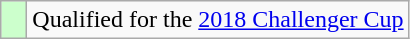<table class="wikitable" style="text-align:left">
<tr>
<td width=10px bgcolor=#ccffcc></td>
<td>Qualified for the <a href='#'>2018 Challenger Cup</a></td>
</tr>
</table>
